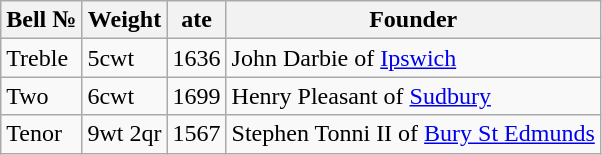<table class="wikitable">
<tr>
<th>Bell №</th>
<th>Weight</th>
<th>ate</th>
<th>Founder</th>
</tr>
<tr>
<td>Treble</td>
<td>5cwt</td>
<td>1636</td>
<td>John Darbie of <a href='#'>Ipswich</a>                  </td>
</tr>
<tr>
<td>Two</td>
<td>6cwt</td>
<td>1699</td>
<td>Henry Pleasant of <a href='#'>Sudbury</a></td>
</tr>
<tr>
<td>Tenor</td>
<td>9wt 2qr</td>
<td>1567</td>
<td>Stephen Tonni II of <a href='#'>Bury St Edmunds</a></td>
</tr>
</table>
